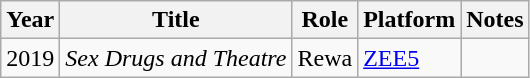<table class="wikitable">
<tr>
<th>Year</th>
<th>Title</th>
<th>Role</th>
<th>Platform</th>
<th>Notes</th>
</tr>
<tr>
<td>2019</td>
<td><em>Sex Drugs and Theatre</em></td>
<td>Rewa</td>
<td><a href='#'>ZEE5</a></td>
<td></td>
</tr>
</table>
